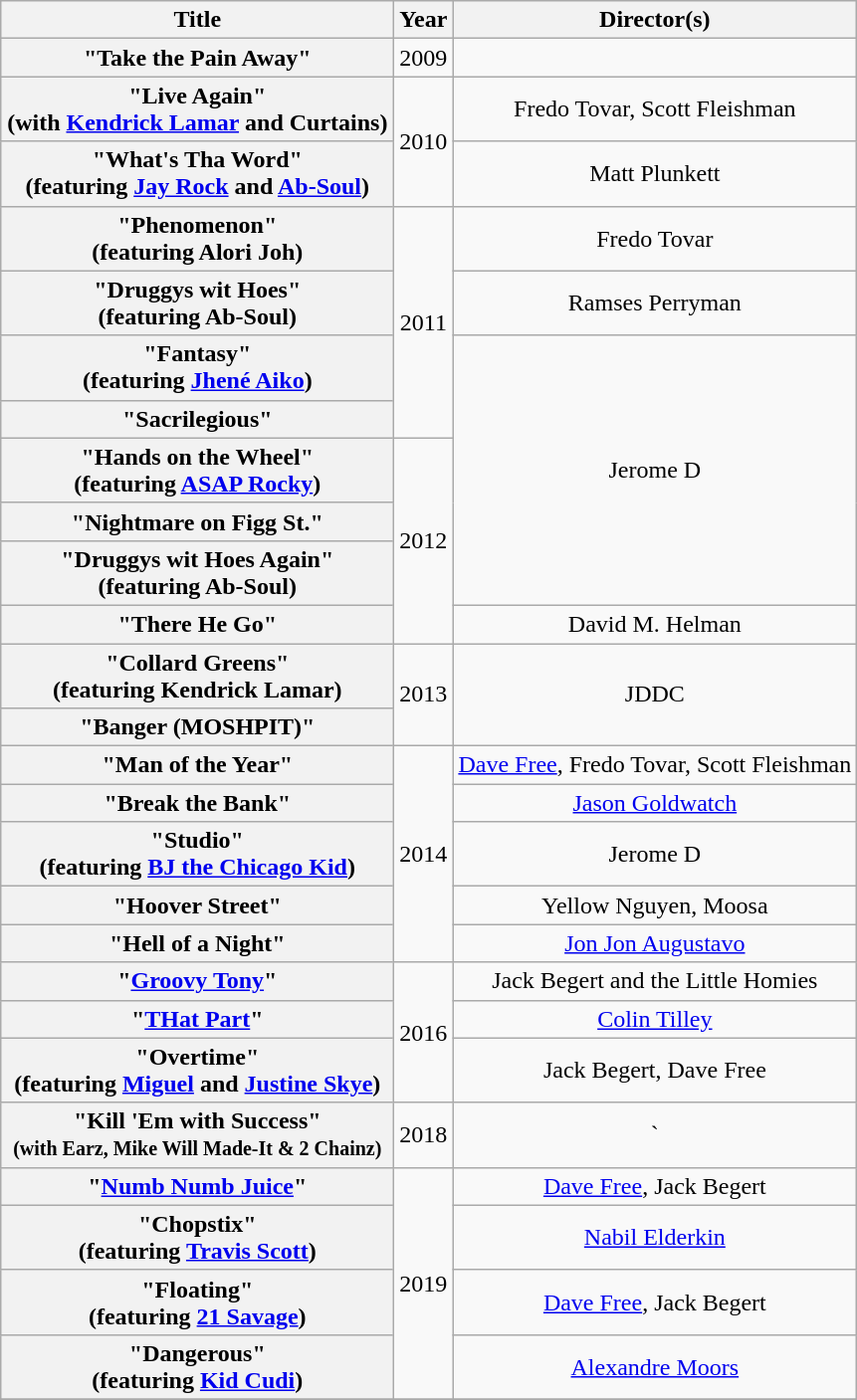<table class="wikitable plainrowheaders" style="text-align:center;">
<tr>
<th scope="col" style="width:16em;">Title</th>
<th scope="col">Year</th>
<th scope="col">Director(s)</th>
</tr>
<tr>
<th scope="row">"Take the Pain Away"</th>
<td>2009</td>
<td></td>
</tr>
<tr>
<th scope="row">"Live Again"<br><span>(with <a href='#'>Kendrick Lamar</a> and Curtains)</span></th>
<td rowspan="2">2010</td>
<td>Fredo Tovar, Scott Fleishman</td>
</tr>
<tr>
<th scope="row">"What's Tha Word"<br><span>(featuring <a href='#'>Jay Rock</a> and <a href='#'>Ab-Soul</a>)</span></th>
<td>Matt Plunkett</td>
</tr>
<tr>
<th scope="row">"Phenomenon"<br><span>(featuring Alori Joh)</span></th>
<td rowspan="4">2011</td>
<td>Fredo Tovar</td>
</tr>
<tr>
<th scope="row">"Druggys wit Hoes"<br><span>(featuring Ab-Soul)</span></th>
<td>Ramses Perryman</td>
</tr>
<tr>
<th scope="row">"Fantasy"<br><span>(featuring <a href='#'>Jhené Aiko</a>)</span></th>
<td rowspan="5">Jerome D</td>
</tr>
<tr>
<th scope="row">"Sacrilegious"</th>
</tr>
<tr>
<th scope="row">"Hands on the Wheel"<br><span>(featuring <a href='#'>ASAP Rocky</a>)</span></th>
<td rowspan="4">2012</td>
</tr>
<tr>
<th scope="row">"Nightmare on Figg St."</th>
</tr>
<tr>
<th scope="row">"Druggys wit Hoes Again"<br><span>(featuring Ab-Soul)</span></th>
</tr>
<tr>
<th scope="row">"There He Go"</th>
<td>David M. Helman</td>
</tr>
<tr>
<th scope="row">"Collard Greens"<br><span>(featuring Kendrick Lamar)</span></th>
<td rowspan="2">2013</td>
<td rowspan="2">JDDC</td>
</tr>
<tr>
<th scope="row">"Banger (MOSHPIT)"</th>
</tr>
<tr>
<th scope="row">"Man of the Year"</th>
<td rowspan="5">2014</td>
<td><a href='#'>Dave Free</a>, Fredo Tovar, Scott Fleishman</td>
</tr>
<tr>
<th scope="row">"Break the Bank"</th>
<td><a href='#'>Jason Goldwatch</a></td>
</tr>
<tr>
<th scope="row">"Studio"<br><span>(featuring <a href='#'>BJ the Chicago Kid</a>)</span></th>
<td>Jerome D</td>
</tr>
<tr>
<th scope="row">"Hoover Street"</th>
<td>Yellow Nguyen, Moosa</td>
</tr>
<tr>
<th scope="row">"Hell of a Night"</th>
<td><a href='#'>Jon Jon Augustavo</a></td>
</tr>
<tr>
<th scope="row">"<a href='#'>Groovy Tony</a>"</th>
<td rowspan="3">2016</td>
<td>Jack Begert and the Little Homies</td>
</tr>
<tr>
<th scope="row">"<a href='#'>THat Part</a>"</th>
<td><a href='#'>Colin Tilley</a></td>
</tr>
<tr>
<th scope="row">"Overtime"<br><span>(featuring <a href='#'>Miguel</a> and <a href='#'>Justine Skye</a>)</span></th>
<td>Jack Begert, Dave Free</td>
</tr>
<tr>
<th>"Kill 'Em with Success"<br><small>(with Earz, Mike Will Made-It & 2 Chainz)</small></th>
<td>2018</td>
<td>`</td>
</tr>
<tr>
<th scope="row">"<a href='#'>Numb Numb Juice</a>"</th>
<td rowspan="4">2019</td>
<td><a href='#'>Dave Free</a>, Jack Begert</td>
</tr>
<tr>
<th scope="row">"Chopstix"<br><span>(featuring <a href='#'>Travis Scott</a>)</span></th>
<td><a href='#'>Nabil Elderkin</a></td>
</tr>
<tr>
<th scope="row">"Floating"<br><span>(featuring <a href='#'>21 Savage</a>)</span></th>
<td><a href='#'>Dave Free</a>, Jack Begert</td>
</tr>
<tr>
<th scope="row">"Dangerous"<br><span>(featuring <a href='#'>Kid Cudi</a>)</span></th>
<td><a href='#'>Alexandre Moors</a></td>
</tr>
<tr>
</tr>
</table>
